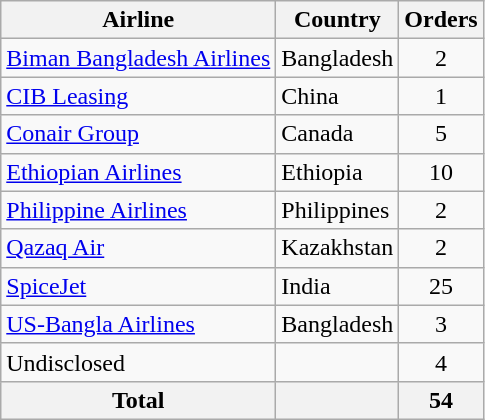<table class="wikitable sortable">
<tr>
<th>Airline</th>
<th>Country</th>
<th>Orders</th>
</tr>
<tr>
<td><a href='#'>Biman Bangladesh Airlines</a></td>
<td>Bangladesh</td>
<td align=center>2</td>
</tr>
<tr>
<td><a href='#'>CIB Leasing</a></td>
<td>China</td>
<td align=center>1</td>
</tr>
<tr>
<td><a href='#'>Conair Group</a></td>
<td>Canada</td>
<td align=center>5</td>
</tr>
<tr>
<td><a href='#'>Ethiopian Airlines</a></td>
<td>Ethiopia</td>
<td align=center>10</td>
</tr>
<tr>
<td><a href='#'>Philippine Airlines</a></td>
<td>Philippines</td>
<td align=center>2</td>
</tr>
<tr>
<td><a href='#'>Qazaq Air</a></td>
<td>Kazakhstan</td>
<td align=center>2</td>
</tr>
<tr>
<td><a href='#'>SpiceJet</a></td>
<td>India</td>
<td align=center>25</td>
</tr>
<tr>
<td><a href='#'>US-Bangla Airlines</a></td>
<td>Bangladesh</td>
<td align=center>3</td>
</tr>
<tr>
<td>Undisclosed</td>
<td></td>
<td align=center>4</td>
</tr>
<tr>
<th>Total</th>
<th></th>
<th align=center>54</th>
</tr>
</table>
